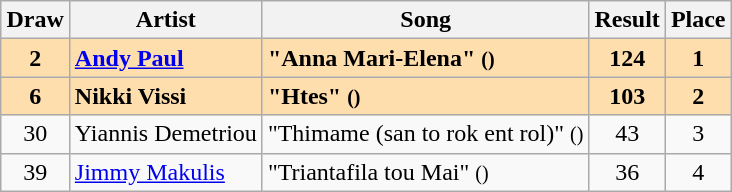<table class="sortable wikitable" style="margin: 1em auto 1em auto; text-align:center">
<tr>
<th>Draw</th>
<th>Artist</th>
<th>Song</th>
<th>Result</th>
<th>Place</th>
</tr>
<tr style="font-weight:bold; background:navajowhite;">
<td>2</td>
<td align="left"><a href='#'>Andy Paul</a></td>
<td align="left">"Anna Mari-Elena" <small>()</small></td>
<td>124</td>
<td>1</td>
</tr>
<tr style="font-weight:bold; background:navajowhite;">
<td>6</td>
<td align="left">Nikki Vissi</td>
<td align="left">"Htes" <small>()</small></td>
<td>103</td>
<td>2</td>
</tr>
<tr>
<td>30</td>
<td align="left">Yiannis Demetriou</td>
<td align="left">"Thimame (san to rok ent rol)" <small>()</small></td>
<td>43</td>
<td>3</td>
</tr>
<tr>
<td>39</td>
<td align="left"><a href='#'>Jimmy Makulis</a></td>
<td align="left">"Triantafila tou Mai" <small>()</small></td>
<td>36</td>
<td>4</td>
</tr>
</table>
